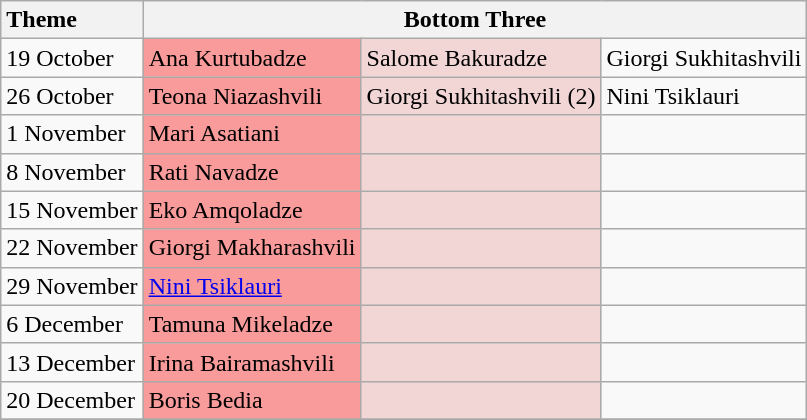<table class="wikitable">
<tr bgcolor=#F2F2F2>
<td><strong>Theme</strong></td>
<td colspan=3 align="center"><strong>Bottom Three</strong></td>
</tr>
<tr>
<td>19 October</td>
<td bgcolor="#F99B9B">Ana Kurtubadze</td>
<td bgcolor="#F2D6D6">Salome Bakuradze</td>
<td>Giorgi Sukhitashvili</td>
</tr>
<tr>
<td>26 October</td>
<td bgcolor="#F99B9B">Teona Niazashvili</td>
<td bgcolor="#F2D6D6">Giorgi Sukhitashvili (2)</td>
<td>Nini Tsiklauri</td>
</tr>
<tr>
<td>1 November</td>
<td bgcolor="#F99B9B">Mari Asatiani</td>
<td bgcolor="#F2D6D6"></td>
<td></td>
</tr>
<tr>
<td>8 November</td>
<td bgcolor="#F99B9B">Rati Navadze</td>
<td bgcolor="#F2D6D6"></td>
<td></td>
</tr>
<tr>
<td>15 November</td>
<td bgcolor="#F99B9B">Eko Amqoladze</td>
<td bgcolor="#F2D6D6"></td>
<td></td>
</tr>
<tr>
<td>22 November</td>
<td bgcolor="#F99B9B">Giorgi Makharashvili</td>
<td bgcolor="#F2D6D6"></td>
<td></td>
</tr>
<tr>
<td>29 November</td>
<td bgcolor="#F99B9B"><a href='#'>Nini Tsiklauri</a></td>
<td bgcolor="#F2D6D6"></td>
<td></td>
</tr>
<tr>
<td>6 December</td>
<td bgcolor="#F99B9B">Tamuna Mikeladze</td>
<td bgcolor="#F2D6D6"></td>
<td></td>
</tr>
<tr>
<td>13 December</td>
<td bgcolor="#F99B9B">Irina Bairamashvili</td>
<td bgcolor="#F2D6D6"></td>
<td></td>
</tr>
<tr>
<td>20 December</td>
<td bgcolor="#F99B9B">Boris Bedia</td>
<td bgcolor="#F2D6D6"></td>
<td></td>
</tr>
<tr>
</tr>
</table>
